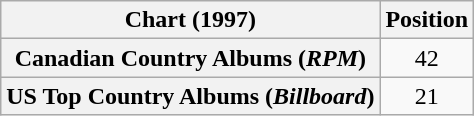<table class="wikitable sortable plainrowheaders" style="text-align:center">
<tr>
<th scope="col">Chart (1997)</th>
<th scope="col">Position</th>
</tr>
<tr>
<th scope="row">Canadian Country Albums (<em>RPM</em>)</th>
<td>42</td>
</tr>
<tr>
<th scope="row">US Top Country Albums (<em>Billboard</em>)</th>
<td>21</td>
</tr>
</table>
